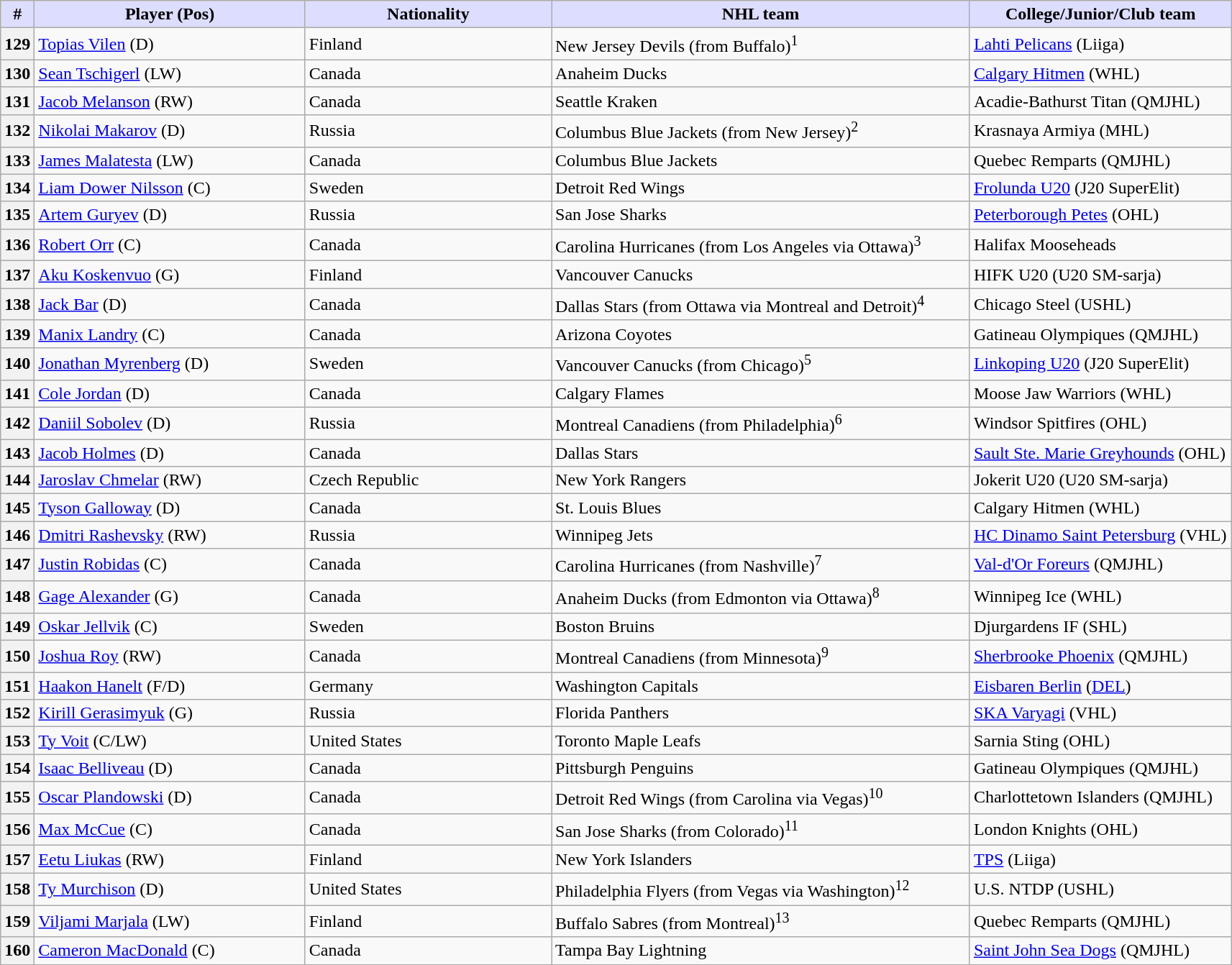<table class="wikitable">
<tr>
<th style="background:#ddf; width:2.75%;">#</th>
<th style="background:#ddf; width:22.0%;">Player (Pos)</th>
<th style="background:#ddf; width:20.0%;">Nationality</th>
<th style="background:#ddf; width:34.0%;">NHL team</th>
<th style="background:#ddf; width:100.0%;">College/Junior/Club team</th>
</tr>
<tr>
<th>129</th>
<td><a href='#'>Topias Vilen</a> (D)</td>
<td> Finland</td>
<td>New Jersey Devils (from Buffalo)<sup>1</sup></td>
<td><a href='#'>Lahti Pelicans</a> (Liiga)</td>
</tr>
<tr>
<th>130</th>
<td><a href='#'>Sean Tschigerl</a> (LW)</td>
<td> Canada</td>
<td>Anaheim Ducks</td>
<td><a href='#'>Calgary Hitmen</a> (WHL)</td>
</tr>
<tr>
<th>131</th>
<td><a href='#'>Jacob Melanson</a> (RW)</td>
<td> Canada</td>
<td>Seattle Kraken</td>
<td>Acadie-Bathurst Titan (QMJHL)</td>
</tr>
<tr>
<th>132</th>
<td><a href='#'>Nikolai Makarov</a> (D)</td>
<td> Russia</td>
<td>Columbus Blue Jackets (from New Jersey)<sup>2</sup></td>
<td>Krasnaya Armiya (MHL)</td>
</tr>
<tr>
<th>133</th>
<td><a href='#'>James Malatesta</a> (LW)</td>
<td> Canada</td>
<td>Columbus Blue Jackets</td>
<td>Quebec Remparts (QMJHL)</td>
</tr>
<tr>
<th>134</th>
<td><a href='#'>Liam Dower Nilsson</a> (C)</td>
<td> Sweden</td>
<td>Detroit Red Wings</td>
<td><a href='#'>Frolunda U20</a> (J20 SuperElit)</td>
</tr>
<tr>
<th>135</th>
<td><a href='#'>Artem Guryev</a> (D)</td>
<td> Russia</td>
<td>San Jose Sharks</td>
<td><a href='#'>Peterborough Petes</a> (OHL)</td>
</tr>
<tr>
<th>136</th>
<td><a href='#'>Robert Orr</a> (C)</td>
<td> Canada</td>
<td>Carolina Hurricanes (from Los Angeles via Ottawa)<sup>3</sup></td>
<td>Halifax Mooseheads</td>
</tr>
<tr>
<th>137</th>
<td><a href='#'>Aku Koskenvuo</a> (G)</td>
<td> Finland</td>
<td>Vancouver Canucks</td>
<td>HIFK U20 (U20 SM-sarja)</td>
</tr>
<tr>
<th>138</th>
<td><a href='#'>Jack Bar</a> (D)</td>
<td> Canada</td>
<td>Dallas Stars (from Ottawa via Montreal and Detroit)<sup>4</sup></td>
<td>Chicago Steel (USHL)</td>
</tr>
<tr>
<th>139</th>
<td><a href='#'>Manix Landry</a> (C)</td>
<td> Canada</td>
<td>Arizona Coyotes</td>
<td>Gatineau Olympiques (QMJHL)</td>
</tr>
<tr>
<th>140</th>
<td><a href='#'>Jonathan Myrenberg</a> (D)</td>
<td> Sweden</td>
<td>Vancouver Canucks (from Chicago)<sup>5</sup></td>
<td><a href='#'>Linkoping U20</a> (J20 SuperElit)</td>
</tr>
<tr>
<th>141</th>
<td><a href='#'>Cole Jordan</a> (D)</td>
<td> Canada</td>
<td>Calgary Flames</td>
<td>Moose Jaw Warriors (WHL)</td>
</tr>
<tr>
<th>142</th>
<td><a href='#'>Daniil Sobolev</a> (D)</td>
<td> Russia</td>
<td>Montreal Canadiens (from Philadelphia)<sup>6</sup></td>
<td>Windsor Spitfires (OHL)</td>
</tr>
<tr>
<th>143</th>
<td><a href='#'>Jacob Holmes</a> (D)</td>
<td> Canada</td>
<td>Dallas Stars</td>
<td><a href='#'>Sault Ste. Marie Greyhounds</a> (OHL)</td>
</tr>
<tr>
<th>144</th>
<td><a href='#'>Jaroslav Chmelar</a> (RW)</td>
<td> Czech Republic</td>
<td>New York Rangers</td>
<td>Jokerit U20 (U20 SM-sarja)</td>
</tr>
<tr>
<th>145</th>
<td><a href='#'>Tyson Galloway</a> (D)</td>
<td> Canada</td>
<td>St. Louis Blues</td>
<td>Calgary Hitmen (WHL)</td>
</tr>
<tr>
<th>146</th>
<td><a href='#'>Dmitri Rashevsky</a> (RW)</td>
<td> Russia</td>
<td>Winnipeg Jets</td>
<td><a href='#'>HC Dinamo Saint Petersburg</a> (VHL)</td>
</tr>
<tr>
<th>147</th>
<td><a href='#'>Justin Robidas</a> (C)</td>
<td> Canada</td>
<td>Carolina Hurricanes (from Nashville)<sup>7</sup></td>
<td><a href='#'>Val-d'Or Foreurs</a> (QMJHL)</td>
</tr>
<tr>
<th>148</th>
<td><a href='#'>Gage Alexander</a> (G)</td>
<td> Canada</td>
<td>Anaheim Ducks (from Edmonton via Ottawa)<sup>8</sup></td>
<td>Winnipeg Ice (WHL)</td>
</tr>
<tr>
<th>149</th>
<td><a href='#'>Oskar Jellvik</a> (C)</td>
<td> Sweden</td>
<td>Boston Bruins</td>
<td>Djurgardens IF (SHL)</td>
</tr>
<tr>
<th>150</th>
<td><a href='#'>Joshua Roy</a> (RW)</td>
<td> Canada</td>
<td>Montreal Canadiens (from Minnesota)<sup>9</sup></td>
<td><a href='#'>Sherbrooke Phoenix</a> (QMJHL)</td>
</tr>
<tr>
<th>151</th>
<td><a href='#'>Haakon Hanelt</a> (F/D)</td>
<td> Germany</td>
<td>Washington Capitals</td>
<td><a href='#'>Eisbaren Berlin</a> (<a href='#'>DEL</a>)</td>
</tr>
<tr>
<th>152</th>
<td><a href='#'>Kirill Gerasimyuk</a> (G)</td>
<td> Russia</td>
<td>Florida Panthers</td>
<td><a href='#'>SKA Varyagi</a> (VHL)</td>
</tr>
<tr>
<th>153</th>
<td><a href='#'>Ty Voit</a> (C/LW)</td>
<td> United States</td>
<td>Toronto Maple Leafs</td>
<td>Sarnia Sting (OHL)</td>
</tr>
<tr>
<th>154</th>
<td><a href='#'>Isaac Belliveau</a> (D)</td>
<td> Canada</td>
<td>Pittsburgh Penguins</td>
<td>Gatineau Olympiques (QMJHL)</td>
</tr>
<tr>
<th>155</th>
<td><a href='#'>Oscar Plandowski</a> (D)</td>
<td> Canada</td>
<td>Detroit Red Wings (from Carolina via Vegas)<sup>10</sup></td>
<td>Charlottetown Islanders (QMJHL)</td>
</tr>
<tr>
<th>156</th>
<td><a href='#'>Max McCue</a> (C)</td>
<td> Canada</td>
<td>San Jose Sharks (from Colorado)<sup>11</sup></td>
<td>London Knights (OHL)</td>
</tr>
<tr>
<th>157</th>
<td><a href='#'>Eetu Liukas</a> (RW)</td>
<td> Finland</td>
<td>New York Islanders</td>
<td><a href='#'>TPS</a> (Liiga)</td>
</tr>
<tr>
<th>158</th>
<td><a href='#'>Ty Murchison</a> (D)</td>
<td> United States</td>
<td>Philadelphia Flyers (from Vegas via Washington)<sup>12</sup></td>
<td>U.S. NTDP (USHL)</td>
</tr>
<tr>
<th>159</th>
<td><a href='#'>Viljami Marjala</a> (LW)</td>
<td> Finland</td>
<td>Buffalo Sabres (from Montreal)<sup>13</sup></td>
<td>Quebec Remparts (QMJHL)</td>
</tr>
<tr>
<th>160</th>
<td><a href='#'>Cameron MacDonald</a> (C)</td>
<td> Canada</td>
<td>Tampa Bay Lightning</td>
<td><a href='#'>Saint John Sea Dogs</a> (QMJHL)</td>
</tr>
</table>
